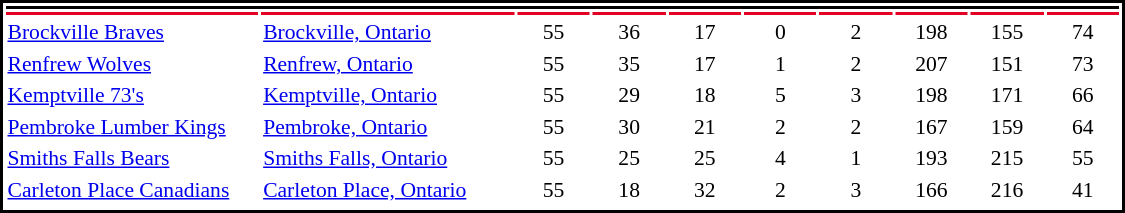<table cellpadding="0">
<tr align="center" style="vertical-align: top">
<td></td>
<td><br><table cellpadding="1" width="750px" style="font-size: 90%; text-align:center; border: 2px solid black;">
<tr bgcolor="#000000">
<th colspan="12"></th>
</tr>
<tr>
<th style="background: #E30022; width:8em"></th>
<th style="background: #E30022; width:8em"></th>
<th style="background: #E30022; width:2.2em"></th>
<th style="background: #E30022; width:2.2em"></th>
<th style="background: #E30022; width:2.2em"></th>
<th style="background: #E30022; width:2.2em"></th>
<th style="background: #E30022; width:2.2em"></th>
<th style="background: #E30022; width:2.2em"></th>
<th style="background: #E30022; width:2.2em"></th>
<th style="background: #E30022; width:2.2em"></th>
</tr>
<tr>
<td align=left><a href='#'>Brockville Braves</a></td>
<td align=left><a href='#'>Brockville, Ontario</a></td>
<td>55</td>
<td>36</td>
<td>17</td>
<td>0</td>
<td>2</td>
<td>198</td>
<td>155</td>
<td>74</td>
</tr>
<tr>
<td align=left><a href='#'>Renfrew Wolves</a></td>
<td align=left><a href='#'>Renfrew, Ontario</a></td>
<td>55</td>
<td>35</td>
<td>17</td>
<td>1</td>
<td>2</td>
<td>207</td>
<td>151</td>
<td>73</td>
</tr>
<tr>
<td align=left><a href='#'>Kemptville 73's</a></td>
<td align=left><a href='#'>Kemptville, Ontario</a></td>
<td>55</td>
<td>29</td>
<td>18</td>
<td>5</td>
<td>3</td>
<td>198</td>
<td>171</td>
<td>66</td>
</tr>
<tr>
<td align=left><a href='#'>Pembroke Lumber Kings</a></td>
<td align=left><a href='#'>Pembroke, Ontario</a></td>
<td>55</td>
<td>30</td>
<td>21</td>
<td>2</td>
<td>2</td>
<td>167</td>
<td>159</td>
<td>64</td>
</tr>
<tr>
<td align=left><a href='#'>Smiths Falls Bears</a></td>
<td align=left><a href='#'>Smiths Falls, Ontario</a></td>
<td>55</td>
<td>25</td>
<td>25</td>
<td>4</td>
<td>1</td>
<td>193</td>
<td>215</td>
<td>55</td>
</tr>
<tr>
<td align=left><a href='#'>Carleton Place Canadians</a></td>
<td align=left><a href='#'>Carleton Place, Ontario</a></td>
<td>55</td>
<td>18</td>
<td>32</td>
<td>2</td>
<td>3</td>
<td>166</td>
<td>216</td>
<td>41</td>
</tr>
<tr bgcolor="#000000">
</tr>
</table>
</td>
</tr>
</table>
